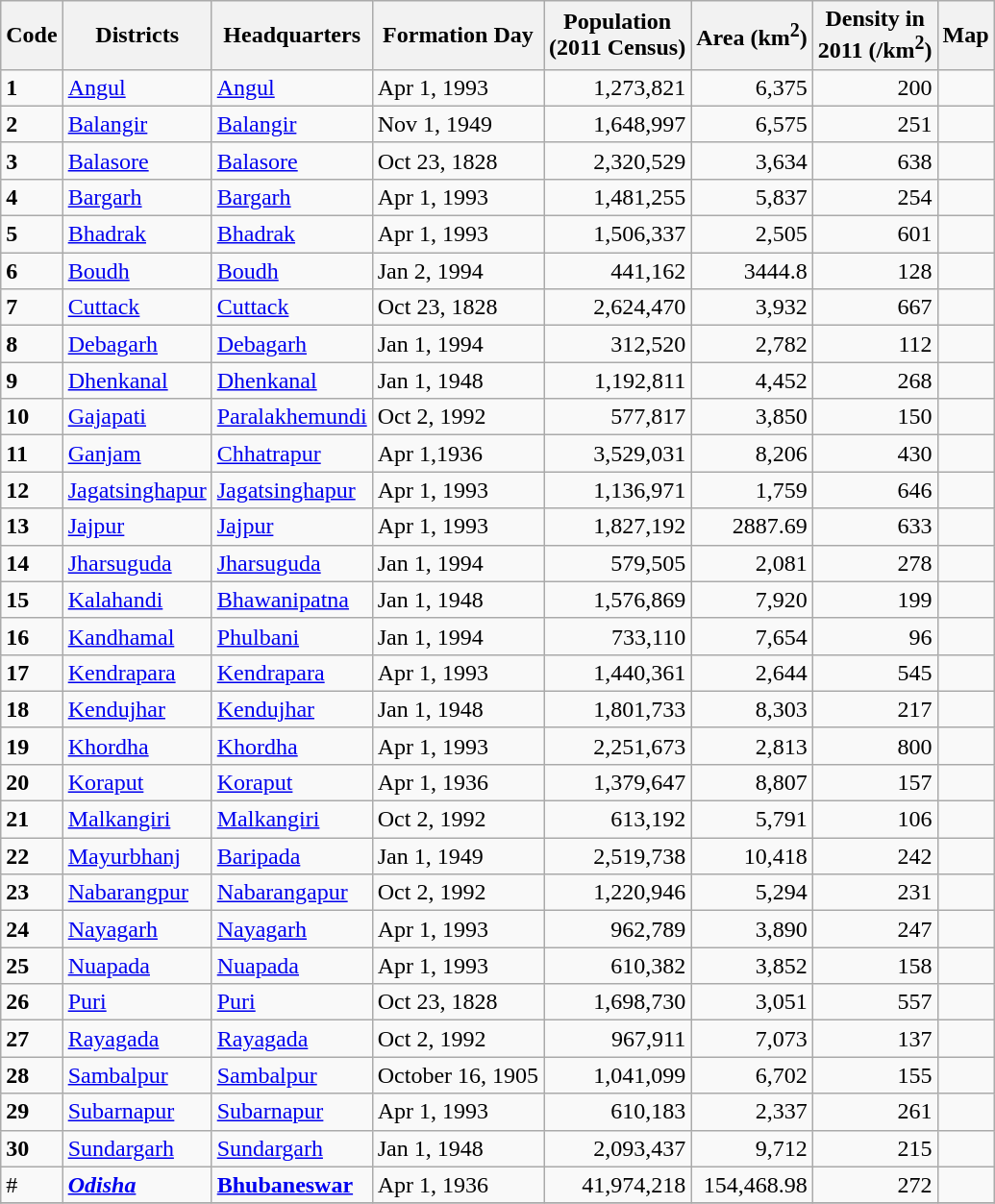<table class="wikitable sortable sticky-header">
<tr>
<th>Code</th>
<th>Districts</th>
<th>Headquarters</th>
<th>Formation Day</th>
<th>Population<br>(2011 Census)</th>
<th>Area (km<sup>2</sup>)</th>
<th>Density in<br>2011 (/km<sup>2</sup>)</th>
<th>Map</th>
</tr>
<tr>
<td><strong>1</strong></td>
<td><a href='#'>Angul</a></td>
<td><a href='#'>Angul</a></td>
<td>Apr 1, 1993</td>
<td align="right">1,273,821</td>
<td align="right">6,375</td>
<td align="right">200</td>
<td></td>
</tr>
<tr>
<td><strong>2</strong></td>
<td><a href='#'>Balangir</a></td>
<td><a href='#'>Balangir</a></td>
<td>Nov 1, 1949</td>
<td align="right">1,648,997</td>
<td align="right">6,575</td>
<td align="right">251</td>
<td></td>
</tr>
<tr>
<td><strong>3</strong></td>
<td><a href='#'>Balasore</a></td>
<td><a href='#'>Balasore</a></td>
<td>Oct 23, 1828</td>
<td align="right">2,320,529</td>
<td align="right">3,634</td>
<td align="right">638</td>
<td></td>
</tr>
<tr>
<td><strong>4</strong></td>
<td><a href='#'>Bargarh</a></td>
<td><a href='#'>Bargarh</a></td>
<td>Apr 1, 1993</td>
<td align="right">1,481,255</td>
<td align="right">5,837</td>
<td align="right">254</td>
<td></td>
</tr>
<tr>
<td><strong>5</strong></td>
<td><a href='#'>Bhadrak</a></td>
<td><a href='#'>Bhadrak</a></td>
<td>Apr 1, 1993</td>
<td align="right">1,506,337</td>
<td align="right">2,505</td>
<td align="right">601</td>
<td></td>
</tr>
<tr>
<td><strong>6</strong></td>
<td><a href='#'>Boudh</a></td>
<td><a href='#'>Boudh</a></td>
<td>Jan 2, 1994</td>
<td align="right">441,162</td>
<td align="right">3444.8</td>
<td align="right">128</td>
<td></td>
</tr>
<tr>
<td><strong>7</strong></td>
<td><a href='#'>Cuttack</a></td>
<td><a href='#'>Cuttack</a></td>
<td>Oct 23, 1828</td>
<td align="right">2,624,470</td>
<td align="right">3,932</td>
<td align="right">667</td>
<td></td>
</tr>
<tr>
<td><strong>8</strong></td>
<td><a href='#'>Debagarh</a></td>
<td><a href='#'>Debagarh</a></td>
<td>Jan 1, 1994</td>
<td align="right">312,520</td>
<td align="right">2,782</td>
<td align="right">112</td>
<td></td>
</tr>
<tr>
<td><strong>9</strong></td>
<td><a href='#'>Dhenkanal</a></td>
<td><a href='#'>Dhenkanal</a></td>
<td>Jan 1, 1948</td>
<td align="right">1,192,811</td>
<td align="right">4,452</td>
<td align="right">268</td>
<td></td>
</tr>
<tr>
<td><strong>10</strong></td>
<td><a href='#'>Gajapati</a></td>
<td><a href='#'>Paralakhemundi</a></td>
<td>Oct 2, 1992</td>
<td align="right">577,817</td>
<td align="right">3,850</td>
<td align="right">150</td>
<td></td>
</tr>
<tr>
<td><strong>11</strong></td>
<td><a href='#'>Ganjam</a></td>
<td><a href='#'>Chhatrapur</a></td>
<td>Apr 1,1936</td>
<td align="right">3,529,031</td>
<td align="right">8,206</td>
<td align="right">430</td>
<td></td>
</tr>
<tr>
<td><strong>12</strong></td>
<td><a href='#'>Jagatsinghapur</a></td>
<td><a href='#'>Jagatsinghapur</a></td>
<td>Apr 1, 1993</td>
<td align="right">1,136,971</td>
<td align="right">1,759</td>
<td align="right">646</td>
<td></td>
</tr>
<tr>
<td><strong>13</strong></td>
<td><a href='#'>Jajpur</a></td>
<td><a href='#'>Jajpur</a></td>
<td>Apr 1, 1993</td>
<td align="right">1,827,192</td>
<td align="right">2887.69</td>
<td align="right">633</td>
<td></td>
</tr>
<tr>
<td><strong>14</strong></td>
<td><a href='#'>Jharsuguda</a></td>
<td><a href='#'>Jharsuguda</a></td>
<td>Jan 1, 1994</td>
<td align="right">579,505</td>
<td align="right">2,081</td>
<td align="right">278</td>
<td></td>
</tr>
<tr>
<td><strong>15</strong></td>
<td><a href='#'>Kalahandi</a></td>
<td><a href='#'>Bhawanipatna</a></td>
<td>Jan 1, 1948</td>
<td align="right">1,576,869</td>
<td align="right">7,920</td>
<td align="right">199</td>
<td></td>
</tr>
<tr>
<td><strong>16</strong></td>
<td><a href='#'>Kandhamal</a></td>
<td><a href='#'>Phulbani</a></td>
<td>Jan 1, 1994</td>
<td align="right">733,110</td>
<td align="right">7,654</td>
<td align="right">96</td>
<td></td>
</tr>
<tr>
<td><strong>17</strong></td>
<td><a href='#'>Kendrapara</a></td>
<td><a href='#'>Kendrapara</a></td>
<td>Apr 1, 1993</td>
<td align="right">1,440,361</td>
<td align="right">2,644</td>
<td align="right">545</td>
<td></td>
</tr>
<tr>
<td><strong>18</strong></td>
<td><a href='#'>Kendujhar</a></td>
<td><a href='#'>Kendujhar</a></td>
<td>Jan 1, 1948</td>
<td align="right">1,801,733</td>
<td align="right">8,303</td>
<td align="right">217</td>
<td></td>
</tr>
<tr>
<td><strong>19</strong></td>
<td><a href='#'>Khordha</a></td>
<td><a href='#'>Khordha</a></td>
<td>Apr 1, 1993</td>
<td align="right">2,251,673</td>
<td align="right">2,813</td>
<td align="right">800</td>
<td></td>
</tr>
<tr>
<td><strong>20</strong></td>
<td><a href='#'>Koraput</a></td>
<td><a href='#'>Koraput</a></td>
<td>Apr 1, 1936</td>
<td align="right">1,379,647</td>
<td align="right">8,807</td>
<td align="right">157</td>
<td></td>
</tr>
<tr>
<td><strong>21</strong></td>
<td><a href='#'>Malkangiri</a></td>
<td><a href='#'>Malkangiri</a></td>
<td>Oct 2, 1992</td>
<td align="right">613,192</td>
<td align="right">5,791</td>
<td align="right">106</td>
<td></td>
</tr>
<tr>
<td><strong>22</strong></td>
<td><a href='#'>Mayurbhanj</a></td>
<td><a href='#'>Baripada</a></td>
<td>Jan 1, 1949</td>
<td align="right">2,519,738</td>
<td align="right">10,418</td>
<td align="right">242</td>
<td></td>
</tr>
<tr>
<td><strong>23</strong></td>
<td><a href='#'>Nabarangpur</a></td>
<td><a href='#'>Nabarangapur</a></td>
<td>Oct 2, 1992</td>
<td align="right">1,220,946</td>
<td align="right">5,294</td>
<td align="right">231</td>
<td></td>
</tr>
<tr>
<td><strong>24</strong></td>
<td><a href='#'>Nayagarh</a></td>
<td><a href='#'>Nayagarh</a></td>
<td>Apr 1, 1993</td>
<td align="right">962,789</td>
<td align="right">3,890</td>
<td align="right">247</td>
<td></td>
</tr>
<tr>
<td><strong>25</strong></td>
<td><a href='#'>Nuapada</a></td>
<td><a href='#'>Nuapada</a></td>
<td>Apr 1, 1993</td>
<td align="right">610,382</td>
<td align="right">3,852</td>
<td align="right">158</td>
<td></td>
</tr>
<tr>
<td><strong>26</strong></td>
<td><a href='#'>Puri</a></td>
<td><a href='#'>Puri</a></td>
<td>Oct 23, 1828</td>
<td align="right">1,698,730</td>
<td align="right">3,051</td>
<td align="right">557</td>
<td></td>
</tr>
<tr>
<td><strong>27</strong></td>
<td><a href='#'>Rayagada</a></td>
<td><a href='#'>Rayagada</a></td>
<td>Oct 2, 1992</td>
<td align="right">967,911</td>
<td align="right">7,073</td>
<td align="right">137</td>
<td></td>
</tr>
<tr>
<td><strong>28</strong></td>
<td><a href='#'>Sambalpur</a></td>
<td><a href='#'>Sambalpur</a></td>
<td>October 16, 1905</td>
<td align="right">1,041,099</td>
<td align="right">6,702</td>
<td align="right">155</td>
<td></td>
</tr>
<tr>
<td><strong>29</strong></td>
<td><a href='#'>Subarnapur</a></td>
<td><a href='#'>Subarnapur</a></td>
<td>Apr 1, 1993</td>
<td align="right">610,183</td>
<td align="right">2,337</td>
<td align="right">261</td>
<td></td>
</tr>
<tr>
<td><strong>30</strong></td>
<td><a href='#'>Sundargarh</a></td>
<td><a href='#'>Sundargarh</a></td>
<td>Jan 1, 1948</td>
<td align="right">2,093,437</td>
<td align="right">9,712</td>
<td align="right">215</td>
<td></td>
</tr>
<tr>
<td>#</td>
<td><strong><em><a href='#'>Odisha</a></em></strong></td>
<td><strong><a href='#'>Bhubaneswar</a></strong></td>
<td>Apr 1, 1936</td>
<td align="right">41,974,218</td>
<td align="right">154,468.98</td>
<td align="right">272</td>
<td></td>
</tr>
<tr>
</tr>
</table>
